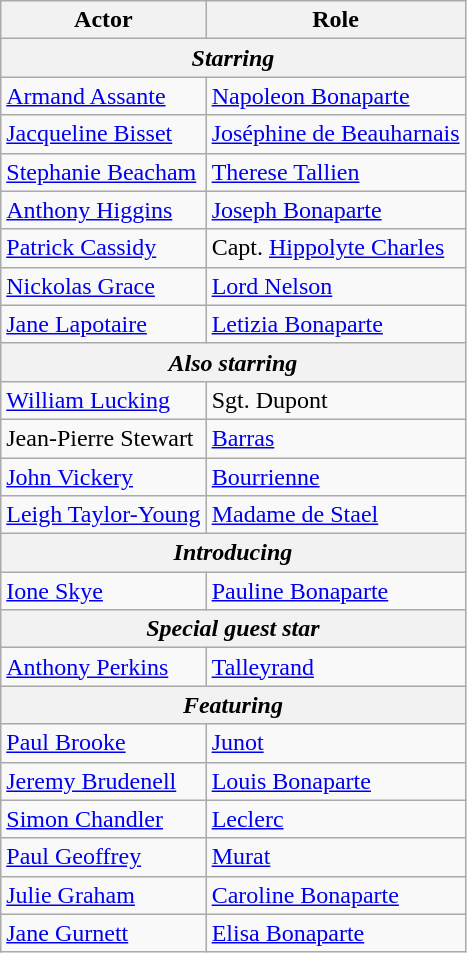<table class="wikitable">
<tr>
<th>Actor</th>
<th>Role</th>
</tr>
<tr>
<th colspan="2"><em>Starring</em></th>
</tr>
<tr>
<td><a href='#'>Armand Assante</a></td>
<td><a href='#'>Napoleon Bonaparte</a></td>
</tr>
<tr>
<td><a href='#'>Jacqueline Bisset</a></td>
<td><a href='#'>Joséphine de Beauharnais</a></td>
</tr>
<tr>
<td><a href='#'>Stephanie Beacham</a></td>
<td><a href='#'>Therese Tallien</a></td>
</tr>
<tr>
<td><a href='#'>Anthony Higgins</a></td>
<td><a href='#'>Joseph Bonaparte</a></td>
</tr>
<tr>
<td><a href='#'>Patrick Cassidy</a></td>
<td>Capt. <a href='#'>Hippolyte Charles</a></td>
</tr>
<tr>
<td><a href='#'>Nickolas Grace</a></td>
<td><a href='#'>Lord Nelson</a></td>
</tr>
<tr>
<td><a href='#'>Jane Lapotaire</a></td>
<td><a href='#'>Letizia Bonaparte</a></td>
</tr>
<tr>
<th colspan="2"><em>Also starring</em></th>
</tr>
<tr>
<td><a href='#'>William Lucking</a></td>
<td>Sgt. Dupont</td>
</tr>
<tr>
<td>Jean-Pierre Stewart</td>
<td><a href='#'>Barras</a></td>
</tr>
<tr>
<td><a href='#'>John Vickery</a></td>
<td><a href='#'>Bourrienne</a></td>
</tr>
<tr>
<td><a href='#'>Leigh Taylor-Young</a></td>
<td><a href='#'>Madame de Stael</a></td>
</tr>
<tr>
<th colspan="2"><em>Introducing</em></th>
</tr>
<tr>
<td><a href='#'>Ione Skye</a></td>
<td><a href='#'>Pauline Bonaparte</a></td>
</tr>
<tr>
<th colspan="2"><em>Special guest star</em></th>
</tr>
<tr>
<td><a href='#'>Anthony Perkins</a></td>
<td><a href='#'>Talleyrand</a></td>
</tr>
<tr>
<th colspan="2"><em>Featuring</em></th>
</tr>
<tr>
<td><a href='#'>Paul Brooke</a></td>
<td><a href='#'>Junot</a></td>
</tr>
<tr>
<td><a href='#'>Jeremy Brudenell</a></td>
<td><a href='#'>Louis Bonaparte</a></td>
</tr>
<tr>
<td><a href='#'>Simon Chandler</a></td>
<td><a href='#'>Leclerc</a></td>
</tr>
<tr>
<td><a href='#'>Paul Geoffrey</a></td>
<td><a href='#'>Murat</a></td>
</tr>
<tr>
<td><a href='#'>Julie Graham</a></td>
<td><a href='#'>Caroline Bonaparte</a></td>
</tr>
<tr>
<td><a href='#'>Jane Gurnett</a></td>
<td><a href='#'>Elisa Bonaparte</a></td>
</tr>
</table>
